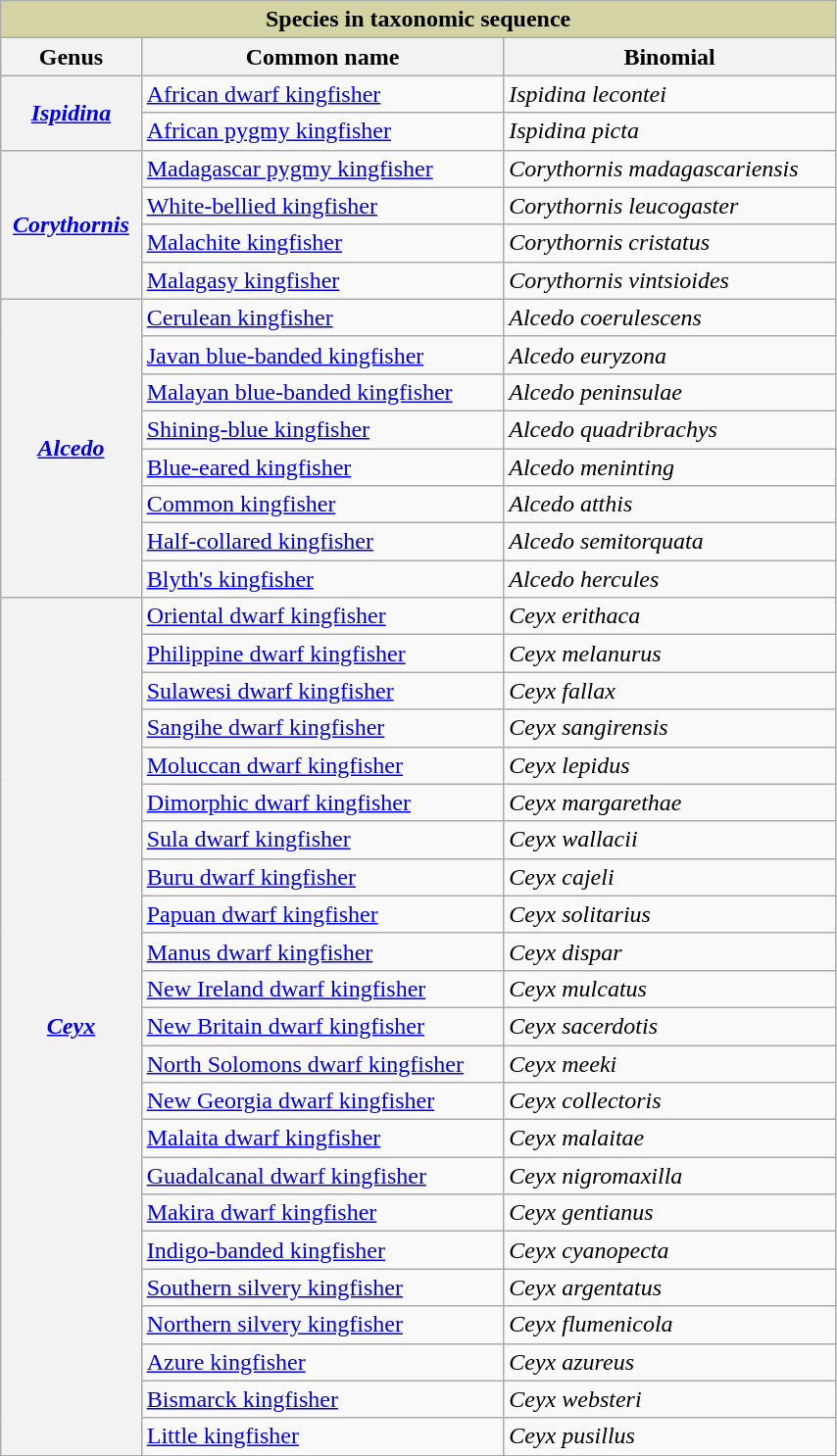<table width = 45% class="wikitable">
<tr>
<td colspan="45%" align="center" style="background-color: #D3D3A4;"><strong> Species in taxonomic sequence</strong></td>
</tr>
<tr>
<th>Genus</th>
<th>Common name</th>
<th>Binomial</th>
</tr>
<tr>
<th rowspan="2"><em><a href='#'>Ispidina</a></em> <br></th>
<td><a href='#'>African dwarf kingfisher</a></td>
<td><em>Ispidina lecontei</em></td>
</tr>
<tr>
<td><a href='#'>African pygmy kingfisher</a></td>
<td><em>Ispidina picta</em></td>
</tr>
<tr>
<th rowspan="4"><em><a href='#'>Corythornis</a></em> <br></th>
<td><a href='#'>Madagascar pygmy kingfisher</a></td>
<td><em>Corythornis madagascariensis</em></td>
</tr>
<tr>
<td><a href='#'>White-bellied kingfisher</a></td>
<td><em>Corythornis leucogaster</em></td>
</tr>
<tr>
<td><a href='#'>Malachite kingfisher</a></td>
<td><em>Corythornis cristatus</em></td>
</tr>
<tr>
<td><a href='#'>Malagasy kingfisher</a></td>
<td><em>Corythornis vintsioides</em></td>
</tr>
<tr>
<th rowspan="8"><em><a href='#'>Alcedo</a></em> <br></th>
<td><a href='#'>Cerulean kingfisher</a></td>
<td><em>Alcedo coerulescens</em></td>
</tr>
<tr>
<td><a href='#'>Javan blue-banded kingfisher</a></td>
<td><em>Alcedo euryzona</em></td>
</tr>
<tr>
<td><a href='#'>Malayan blue-banded kingfisher</a></td>
<td><em>Alcedo peninsulae</em></td>
</tr>
<tr>
<td><a href='#'>Shining-blue kingfisher</a></td>
<td><em>Alcedo quadribrachys</em></td>
</tr>
<tr>
<td><a href='#'>Blue-eared kingfisher</a></td>
<td><em>Alcedo meninting</em></td>
</tr>
<tr>
<td><a href='#'>Common kingfisher</a></td>
<td><em>Alcedo atthis</em></td>
</tr>
<tr>
<td><a href='#'>Half-collared kingfisher</a></td>
<td><em>Alcedo semitorquata</em></td>
</tr>
<tr>
<td><a href='#'>Blyth's kingfisher</a></td>
<td><em>Alcedo hercules</em></td>
</tr>
<tr>
<th rowspan="25"><em><a href='#'>Ceyx</a></em>  <br></th>
<td><a href='#'>Oriental dwarf kingfisher</a></td>
<td><em>Ceyx erithaca</em></td>
</tr>
<tr>
<td><a href='#'>Philippine dwarf kingfisher</a></td>
<td><em>Ceyx melanurus</em></td>
</tr>
<tr>
<td><a href='#'>Sulawesi dwarf kingfisher</a></td>
<td><em>Ceyx fallax</em></td>
</tr>
<tr>
<td><a href='#'>Sangihe dwarf kingfisher</a></td>
<td><em>Ceyx sangirensis</em></td>
</tr>
<tr>
<td><a href='#'>Moluccan dwarf kingfisher</a></td>
<td><em>Ceyx lepidus</em></td>
</tr>
<tr>
<td><a href='#'>Dimorphic dwarf kingfisher</a></td>
<td><em>Ceyx margarethae</em></td>
</tr>
<tr>
<td><a href='#'>Sula dwarf kingfisher</a></td>
<td><em>Ceyx wallacii</em></td>
</tr>
<tr>
<td><a href='#'>Buru dwarf kingfisher</a></td>
<td><em>Ceyx cajeli</em></td>
</tr>
<tr>
<td><a href='#'>Papuan dwarf kingfisher</a></td>
<td><em>Ceyx solitarius</em></td>
</tr>
<tr>
<td><a href='#'>Manus dwarf kingfisher</a></td>
<td><em>Ceyx dispar</em></td>
</tr>
<tr>
<td><a href='#'>New Ireland dwarf kingfisher</a></td>
<td><em>Ceyx mulcatus</em></td>
</tr>
<tr>
<td><a href='#'>New Britain dwarf kingfisher</a></td>
<td><em>Ceyx sacerdotis</em></td>
</tr>
<tr>
<td><a href='#'>North Solomons dwarf kingfisher</a></td>
<td><em>Ceyx meeki</em></td>
</tr>
<tr>
<td><a href='#'>New Georgia dwarf kingfisher</a></td>
<td><em>Ceyx collectoris</em></td>
</tr>
<tr>
<td><a href='#'>Malaita dwarf kingfisher</a></td>
<td><em>Ceyx malaitae</em></td>
</tr>
<tr>
<td><a href='#'>Guadalcanal dwarf kingfisher</a></td>
<td><em>Ceyx nigromaxilla</em></td>
</tr>
<tr>
<td><a href='#'>Makira dwarf kingfisher</a></td>
<td><em>Ceyx gentianus</em></td>
</tr>
<tr>
<td><a href='#'>Indigo-banded kingfisher</a></td>
<td><em>Ceyx cyanopecta</em></td>
</tr>
<tr>
<td><a href='#'>Southern silvery kingfisher</a></td>
<td><em>Ceyx argentatus</em></td>
</tr>
<tr>
<td><a href='#'>Northern silvery kingfisher</a></td>
<td><em>Ceyx flumenicola</em></td>
</tr>
<tr>
<td><a href='#'>Azure kingfisher</a></td>
<td><em>Ceyx azureus</em></td>
</tr>
<tr>
<td><a href='#'>Bismarck kingfisher</a></td>
<td><em>Ceyx websteri</em></td>
</tr>
<tr>
<td><a href='#'>Little kingfisher</a></td>
<td><em>Ceyx pusillus</em></td>
</tr>
</table>
